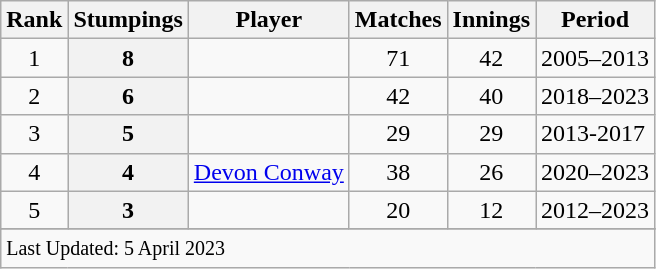<table class="wikitable plainrowheaders sortable">
<tr>
<th scope=col>Rank</th>
<th scope=col>Stumpings</th>
<th scope=col>Player</th>
<th scope=col>Matches</th>
<th scope=col>Innings</th>
<th scope=col>Period</th>
</tr>
<tr>
<td align=center>1</td>
<th scope=row style=text-align:center;>8</th>
<td></td>
<td align=center>71</td>
<td align=center>42</td>
<td>2005–2013</td>
</tr>
<tr>
<td align=center>2</td>
<th scope=row style=text-align:center;>6</th>
<td></td>
<td align=center>42</td>
<td align=center>40</td>
<td>2018–2023</td>
</tr>
<tr>
<td align=center>3</td>
<th scope=row style=text-align:center;>5</th>
<td></td>
<td align=center>29</td>
<td align=center>29</td>
<td>2013-2017</td>
</tr>
<tr>
<td align=center>4</td>
<th scope=row style=text-align:center;>4</th>
<td><a href='#'>Devon Conway</a></td>
<td align=center>38</td>
<td align=center>26</td>
<td>2020–2023</td>
</tr>
<tr>
<td align=center>5</td>
<th scope=row style=text-align:center;>3</th>
<td></td>
<td align=center>20</td>
<td align=center>12</td>
<td>2012–2023</td>
</tr>
<tr>
</tr>
<tr class=sortbottom>
<td colspan=6><small>Last Updated: 5 April 2023</small></td>
</tr>
</table>
